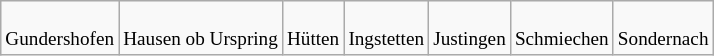<table class="wikitable" style="font-size:80%">
<tr align=center>
<td><br>Gundershofen</td>
<td><br>Hausen ob Urspring</td>
<td><br>Hütten</td>
<td><br>Ingstetten</td>
<td><br>Justingen</td>
<td><br>Schmiechen</td>
<td><br>Sondernach</td>
</tr>
</table>
